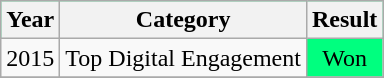<table class="wikitable">
<tr align="center" bgcolor="#00ff7f">
<th>Year</th>
<th>Category</th>
<th>Result</th>
</tr>
<tr>
<td>2015</td>
<td>Top Digital Engagement</td>
<td style="background: #00FF7F" align="center" class="table-yes2">Won</td>
</tr>
<tr>
</tr>
</table>
